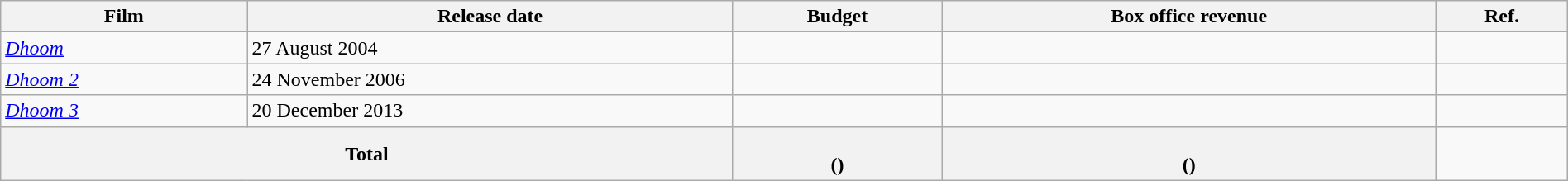<table class="wikitable" style="width:100%;">
<tr>
<th style="text-align:centr;">Film</th>
<th style="text-align:centr;">Release date</th>
<th style="text-align:centr;">Budget</th>
<th style="text-align:centr;">Box office revenue</th>
<th style="text-align:centr;">Ref.</th>
</tr>
<tr>
<td><em><a href='#'>Dhoom</a></em></td>
<td>27 August 2004</td>
<td></td>
<td></td>
<td></td>
</tr>
<tr>
<td><em><a href='#'>Dhoom 2</a></em></td>
<td>24 November 2006</td>
<td></td>
<td></td>
<td></td>
</tr>
<tr>
<td><em><a href='#'>Dhoom 3</a></em></td>
<td>20 December 2013</td>
<td></td>
<td></td>
<td></td>
</tr>
<tr>
<th colspan="2" style="text-align:centr;">Total</th>
<th style="text-align:centr;"><br> ()</th>
<th style="text-align:centr;"><br> ()</th>
<td></td>
</tr>
</table>
